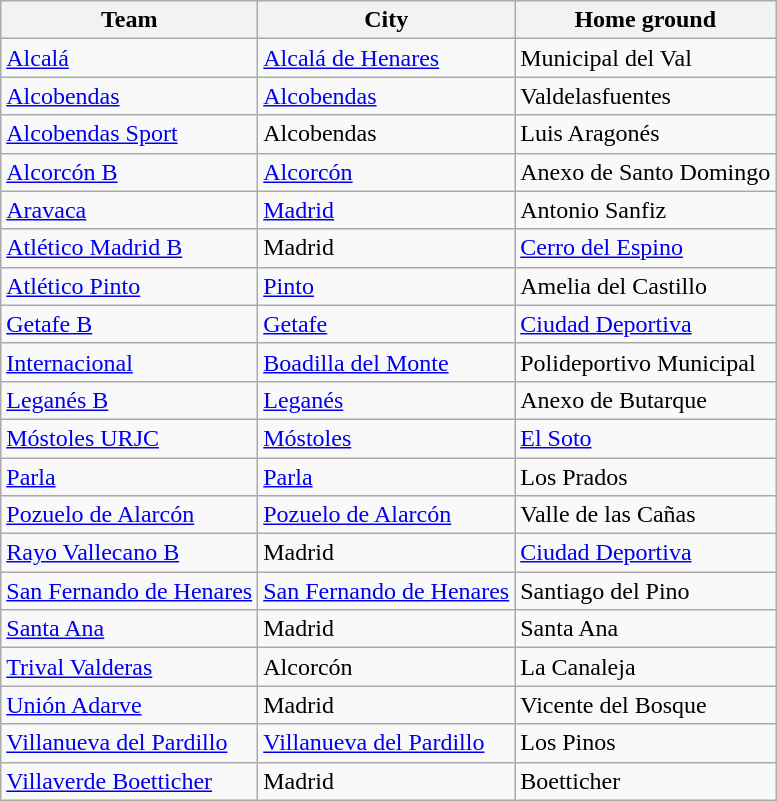<table class="wikitable sortable">
<tr>
<th>Team</th>
<th>City</th>
<th>Home ground</th>
</tr>
<tr>
<td><a href='#'>Alcalá</a></td>
<td><a href='#'>Alcalá de Henares</a></td>
<td>Municipal del Val</td>
</tr>
<tr>
<td><a href='#'>Alcobendas</a></td>
<td><a href='#'>Alcobendas</a></td>
<td>Valdelasfuentes</td>
</tr>
<tr>
<td><a href='#'>Alcobendas Sport</a></td>
<td>Alcobendas</td>
<td>Luis Aragonés </td>
</tr>
<tr>
<td><a href='#'>Alcorcón B</a></td>
<td><a href='#'>Alcorcón</a></td>
<td>Anexo de Santo Domingo</td>
</tr>
<tr>
<td><a href='#'>Aravaca</a></td>
<td><a href='#'>Madrid</a></td>
<td>Antonio Sanfiz</td>
</tr>
<tr>
<td><a href='#'>Atlético Madrid B</a></td>
<td>Madrid</td>
<td><a href='#'>Cerro del Espino</a></td>
</tr>
<tr>
<td><a href='#'>Atlético Pinto</a></td>
<td><a href='#'>Pinto</a></td>
<td>Amelia del Castillo</td>
</tr>
<tr>
<td><a href='#'>Getafe B</a></td>
<td><a href='#'>Getafe</a></td>
<td><a href='#'>Ciudad Deportiva</a></td>
</tr>
<tr>
<td><a href='#'>Internacional</a></td>
<td><a href='#'>Boadilla del Monte</a></td>
<td>Polideportivo Municipal</td>
</tr>
<tr>
<td><a href='#'>Leganés B</a></td>
<td><a href='#'>Leganés</a></td>
<td>Anexo de Butarque</td>
</tr>
<tr>
<td><a href='#'>Móstoles URJC</a></td>
<td><a href='#'>Móstoles</a></td>
<td><a href='#'>El Soto</a></td>
</tr>
<tr>
<td><a href='#'>Parla</a></td>
<td><a href='#'>Parla</a></td>
<td>Los Prados</td>
</tr>
<tr>
<td><a href='#'>Pozuelo de Alarcón</a></td>
<td><a href='#'>Pozuelo de Alarcón</a></td>
<td>Valle de las Cañas</td>
</tr>
<tr>
<td><a href='#'>Rayo Vallecano B</a></td>
<td>Madrid</td>
<td><a href='#'>Ciudad Deportiva</a></td>
</tr>
<tr>
<td><a href='#'>San Fernando de Henares</a></td>
<td><a href='#'>San Fernando de Henares</a></td>
<td>Santiago del Pino</td>
</tr>
<tr>
<td><a href='#'>Santa Ana</a></td>
<td>Madrid</td>
<td>Santa Ana</td>
</tr>
<tr>
<td><a href='#'>Trival Valderas</a></td>
<td>Alcorcón</td>
<td>La Canaleja</td>
</tr>
<tr>
<td><a href='#'>Unión Adarve</a></td>
<td>Madrid</td>
<td>Vicente del Bosque</td>
</tr>
<tr>
<td><a href='#'>Villanueva del Pardillo</a></td>
<td><a href='#'>Villanueva del Pardillo</a></td>
<td>Los Pinos</td>
</tr>
<tr>
<td><a href='#'>Villaverde Boetticher</a></td>
<td>Madrid</td>
<td>Boetticher</td>
</tr>
</table>
